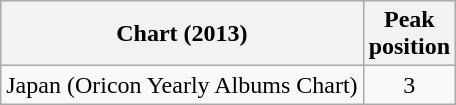<table class="wikitable sortable">
<tr>
<th>Chart (2013)</th>
<th>Peak<br>position</th>
</tr>
<tr>
<td>Japan (Oricon Yearly Albums Chart)</td>
<td align="center">3</td>
</tr>
</table>
